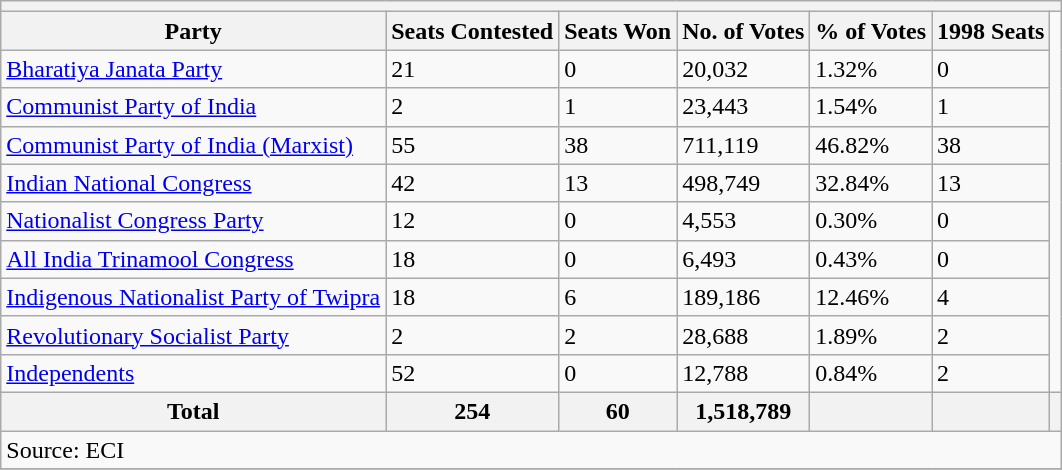<table class="wikitable sortable">
<tr>
<th colspan=10></th>
</tr>
<tr>
<th>Party</th>
<th>Seats Contested</th>
<th>Seats Won</th>
<th>No. of Votes</th>
<th>% of Votes</th>
<th>1998 Seats</th>
</tr>
<tr>
<td><a href='#'>Bharatiya Janata Party</a></td>
<td>21</td>
<td>0</td>
<td>20,032</td>
<td>1.32%</td>
<td>0</td>
</tr>
<tr>
<td><a href='#'>Communist Party of India</a></td>
<td>2</td>
<td>1</td>
<td>23,443</td>
<td>1.54%</td>
<td>1</td>
</tr>
<tr>
<td><a href='#'>Communist Party of India (Marxist)</a></td>
<td>55</td>
<td>38</td>
<td>711,119</td>
<td>46.82%</td>
<td>38</td>
</tr>
<tr>
<td><a href='#'>Indian National Congress</a></td>
<td>42</td>
<td>13</td>
<td>498,749</td>
<td>32.84%</td>
<td>13</td>
</tr>
<tr>
<td><a href='#'>Nationalist Congress Party</a></td>
<td>12</td>
<td>0</td>
<td>4,553</td>
<td>0.30%</td>
<td>0</td>
</tr>
<tr>
<td><a href='#'>All India Trinamool Congress</a></td>
<td>18</td>
<td>0</td>
<td>6,493</td>
<td>0.43%</td>
<td>0</td>
</tr>
<tr>
<td><a href='#'>Indigenous Nationalist Party of Twipra</a></td>
<td>18</td>
<td>6</td>
<td>189,186</td>
<td>12.46%</td>
<td>4</td>
</tr>
<tr>
<td><a href='#'>Revolutionary Socialist Party</a></td>
<td>2</td>
<td>2</td>
<td>28,688</td>
<td>1.89%</td>
<td>2</td>
</tr>
<tr>
<td><a href='#'>Independents</a></td>
<td>52</td>
<td>0</td>
<td>12,788</td>
<td>0.84%</td>
<td>2</td>
</tr>
<tr>
<th>Total</th>
<th>254</th>
<th>60</th>
<th>1,518,789</th>
<th></th>
<th></th>
<th></th>
</tr>
<tr>
<td colspan=10>Source: ECI</td>
</tr>
<tr>
</tr>
</table>
